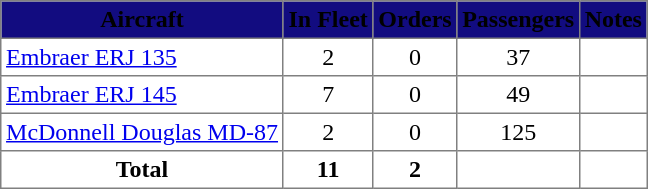<table class="toccolours" border="1" cellpadding="3" style="border-collapse:collapse;margin:1em auto;">
<tr bgcolor=#120C80>
<th><span>Aircraft</span></th>
<th><span>In Fleet</span></th>
<th><span>Orders</span></th>
<th><span>Passengers</span></th>
<th><span>Notes</span></th>
</tr>
<tr>
<td><a href='#'>Embraer ERJ 135</a></td>
<td align="center">2</td>
<td align="center">0</td>
<td align="center">37</td>
<td></td>
</tr>
<tr>
<td><a href='#'>Embraer ERJ 145</a></td>
<td align="center">7</td>
<td align="center">0</td>
<td align="center">49</td>
<td></td>
</tr>
<tr>
<td><a href='#'>McDonnell Douglas MD-87</a></td>
<td align="center">2</td>
<td align="center">0</td>
<td align="center">125</td>
<td></td>
</tr>
<tr>
<td align=center><strong>Total</strong></td>
<th>11</th>
<th>2</th>
<td></td>
<td></td>
</tr>
</table>
